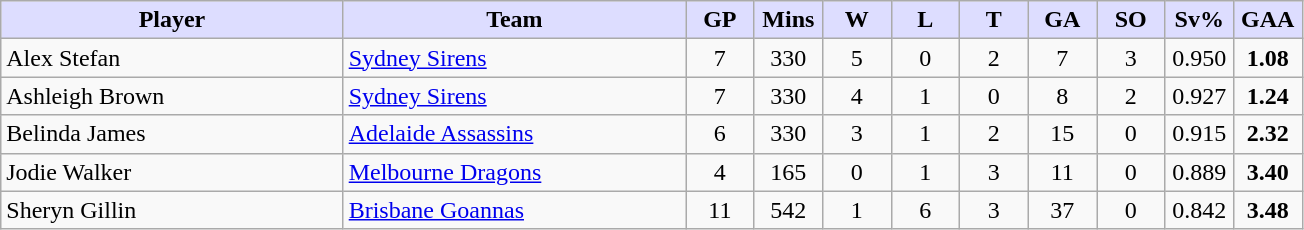<table class="wikitable" style="text-align:center">
<tr>
<th style="background:#ddf; width:25%;">Player</th>
<th style="background:#ddf; width:25%;">Team</th>
<th style="background:#ddf; width:5%;">GP</th>
<th style="background:#ddf; width:5%;">Mins</th>
<th style="background:#ddf; width:5%;">W</th>
<th style="background:#ddf; width:5%;">L</th>
<th style="background:#ddf; width:5%;">T</th>
<th style="background:#ddf; width:5%;">GA</th>
<th style="background:#ddf; width:5%;">SO</th>
<th style="background:#ddf; width:5%;">Sv%</th>
<th style="background:#ddf; width:5%;">GAA</th>
</tr>
<tr>
<td align=left>Alex Stefan</td>
<td align=left><a href='#'>Sydney Sirens</a></td>
<td>7</td>
<td>330</td>
<td>5</td>
<td>0</td>
<td>2</td>
<td>7</td>
<td>3</td>
<td>0.950</td>
<td><strong>1.08</strong></td>
</tr>
<tr>
<td align=left>Ashleigh Brown</td>
<td align=left><a href='#'>Sydney Sirens</a></td>
<td>7</td>
<td>330</td>
<td>4</td>
<td>1</td>
<td>0</td>
<td>8</td>
<td>2</td>
<td>0.927</td>
<td><strong>1.24</strong></td>
</tr>
<tr>
<td align=left>Belinda James</td>
<td align=left><a href='#'>Adelaide Assassins</a></td>
<td>6</td>
<td>330</td>
<td>3</td>
<td>1</td>
<td>2</td>
<td>15</td>
<td>0</td>
<td>0.915</td>
<td><strong>2.32</strong></td>
</tr>
<tr>
<td align=left>Jodie Walker</td>
<td align=left><a href='#'>Melbourne Dragons</a></td>
<td>4</td>
<td>165</td>
<td>0</td>
<td>1</td>
<td>3</td>
<td>11</td>
<td>0</td>
<td>0.889</td>
<td><strong>3.40</strong></td>
</tr>
<tr>
<td align=left>Sheryn Gillin</td>
<td align=left><a href='#'>Brisbane Goannas</a></td>
<td>11</td>
<td>542</td>
<td>1</td>
<td>6</td>
<td>3</td>
<td>37</td>
<td>0</td>
<td>0.842</td>
<td><strong>3.48</strong></td>
</tr>
</table>
